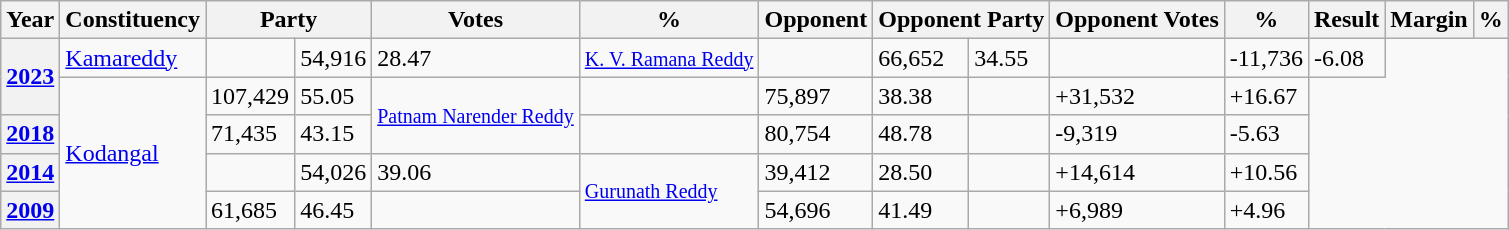<table class="sortable wikitable">
<tr>
<th>Year</th>
<th>Constituency</th>
<th colspan=2>Party</th>
<th>Votes</th>
<th>%</th>
<th>Opponent</th>
<th colspan=2>Opponent Party</th>
<th>Opponent Votes</th>
<th>%</th>
<th>Result</th>
<th>Margin</th>
<th>%</th>
</tr>
<tr>
<th rowspan=2><a href='#'>2023</a></th>
<td><a href='#'>Kamareddy</a></td>
<td></td>
<td>54,916</td>
<td>28.47</td>
<td><small><a href='#'>K. V. Ramana Reddy</a></small></td>
<td></td>
<td>66,652</td>
<td>34.55</td>
<td></td>
<td>-11,736</td>
<td>-6.08</td>
</tr>
<tr>
<td rowspan=4><a href='#'>Kodangal</a></td>
<td>107,429</td>
<td>55.05</td>
<td rowspan=2><small><a href='#'>Patnam Narender Reddy</a></small></td>
<td></td>
<td>75,897</td>
<td>38.38</td>
<td></td>
<td>+31,532</td>
<td>+16.67</td>
</tr>
<tr>
<th><a href='#'>2018</a></th>
<td>71,435</td>
<td>43.15</td>
<td></td>
<td>80,754</td>
<td>48.78</td>
<td></td>
<td>-9,319</td>
<td>-5.63</td>
</tr>
<tr>
<th><a href='#'>2014</a></th>
<td></td>
<td>54,026</td>
<td>39.06</td>
<td rowspan=2><small><a href='#'>Gurunath Reddy</a></small></td>
<td>39,412</td>
<td>28.50</td>
<td></td>
<td>+14,614</td>
<td>+10.56</td>
</tr>
<tr>
<th><a href='#'>2009</a></th>
<td>61,685</td>
<td>46.45</td>
<td></td>
<td>54,696</td>
<td>41.49</td>
<td></td>
<td>+6,989</td>
<td>+4.96</td>
</tr>
</table>
